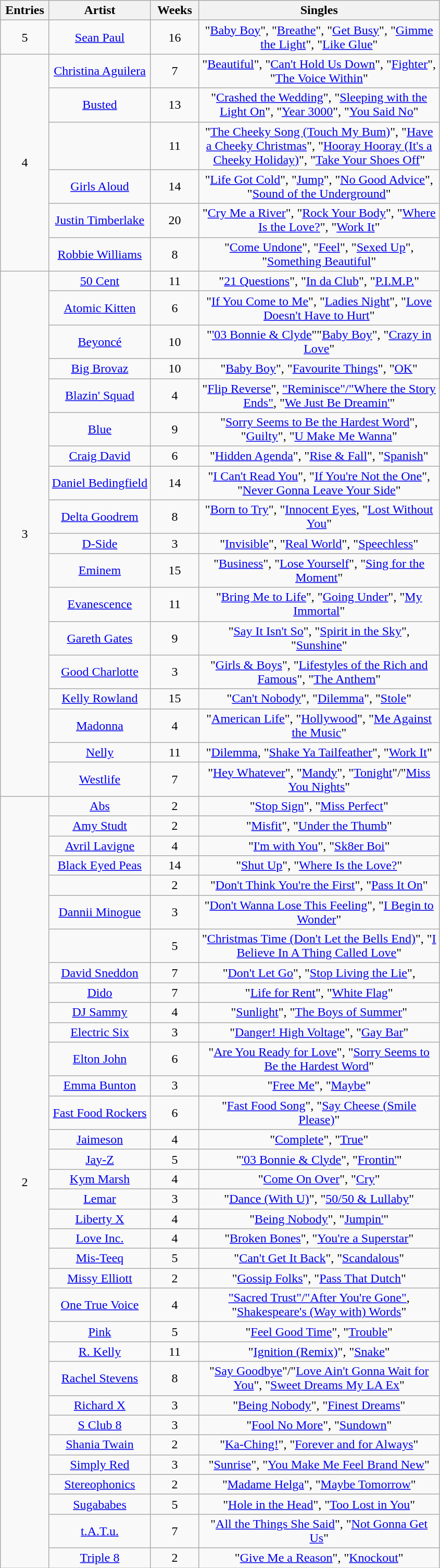<table class="wikitable sortable" style="text-align: center;">
<tr>
<th scope="col" style="width:55px;" data-sort-type="number">Entries</th>
<th scope="col" style="text-align:center;">Artist</th>
<th scope="col" style="width:55px;" data-sort-type="number">Weeks</th>
<th scope="col" style="width:300px;">Singles</th>
</tr>
<tr>
<td style="text-align:center">5</td>
<td><a href='#'>Sean Paul</a> </td>
<td>16</td>
<td>"<a href='#'>Baby Boy</a>", "<a href='#'>Breathe</a>", "<a href='#'>Get Busy</a>", "<a href='#'>Gimme the Light</a>", "<a href='#'>Like Glue</a>"</td>
</tr>
<tr>
<td rowspan="6" style="text-align:center">4</td>
<td><a href='#'>Christina Aguilera</a></td>
<td>7</td>
<td>"<a href='#'>Beautiful</a>", "<a href='#'>Can't Hold Us Down</a>", "<a href='#'>Fighter</a>", "<a href='#'>The Voice Within</a>"</td>
</tr>
<tr>
<td><a href='#'>Busted</a></td>
<td>13</td>
<td>"<a href='#'>Crashed the Wedding</a>", "<a href='#'>Sleeping with the Light On</a>", "<a href='#'>Year 3000</a>", "<a href='#'>You Said No</a>"</td>
</tr>
<tr>
<td> </td>
<td>11</td>
<td>"<a href='#'>The Cheeky Song (Touch My Bum)</a>", "<a href='#'>Have a Cheeky Christmas</a>", "<a href='#'>Hooray Hooray (It's a Cheeky Holiday)</a>", "<a href='#'>Take Your Shoes Off</a>"</td>
</tr>
<tr>
<td><a href='#'>Girls Aloud</a> </td>
<td>14</td>
<td>"<a href='#'>Life Got Cold</a>", "<a href='#'>Jump</a>", "<a href='#'>No Good Advice</a>", "<a href='#'>Sound of the Underground</a>"</td>
</tr>
<tr>
<td><a href='#'>Justin Timberlake</a> </td>
<td>20</td>
<td>"<a href='#'>Cry Me a River</a>", "<a href='#'>Rock Your Body</a>", "<a href='#'>Where Is the Love?</a>", "<a href='#'>Work It</a>"</td>
</tr>
<tr>
<td><a href='#'>Robbie Williams</a> </td>
<td>8</td>
<td>"<a href='#'>Come Undone</a>", "<a href='#'>Feel</a>", "<a href='#'>Sexed Up</a>", "<a href='#'>Something Beautiful</a>"</td>
</tr>
<tr>
<td rowspan="18" style="text-align:center">3</td>
<td><a href='#'>50 Cent</a></td>
<td>11</td>
<td>"<a href='#'>21 Questions</a>", "<a href='#'>In da Club</a>", "<a href='#'>P.I.M.P.</a>"</td>
</tr>
<tr>
<td><a href='#'>Atomic Kitten</a></td>
<td>6</td>
<td>"<a href='#'>If You Come to Me</a>", "<a href='#'>Ladies Night</a>", "<a href='#'>Love Doesn't Have to Hurt</a>"</td>
</tr>
<tr>
<td><a href='#'>Beyoncé</a> </td>
<td>10</td>
<td>"<a href='#'>'03 Bonnie & Clyde</a>""<a href='#'>Baby Boy</a>", "<a href='#'>Crazy in Love</a>"</td>
</tr>
<tr>
<td><a href='#'>Big Brovaz</a></td>
<td>10</td>
<td>"<a href='#'>Baby Boy</a>", "<a href='#'>Favourite Things</a>", "<a href='#'>OK</a>"</td>
</tr>
<tr>
<td><a href='#'>Blazin' Squad</a></td>
<td>4</td>
<td>"<a href='#'>Flip Reverse</a>", <a href='#'>"Reminisce"/"Where the Story Ends"</a>, "<a href='#'>We Just Be Dreamin'</a>"</td>
</tr>
<tr>
<td><a href='#'>Blue</a> </td>
<td>9</td>
<td>"<a href='#'>Sorry Seems to Be the Hardest Word</a>", "<a href='#'>Guilty</a>", "<a href='#'>U Make Me Wanna</a>"</td>
</tr>
<tr>
<td><a href='#'>Craig David</a></td>
<td>6</td>
<td>"<a href='#'>Hidden Agenda</a>", "<a href='#'>Rise & Fall</a>", "<a href='#'>Spanish</a>"</td>
</tr>
<tr>
<td><a href='#'>Daniel Bedingfield</a> </td>
<td>14</td>
<td>"<a href='#'>I Can't Read You</a>", "<a href='#'>If You're Not the One</a>", "<a href='#'>Never Gonna Leave Your Side</a>"</td>
</tr>
<tr>
<td><a href='#'>Delta Goodrem</a></td>
<td>8</td>
<td>"<a href='#'>Born to Try</a>", "<a href='#'>Innocent Eyes</a>, "<a href='#'>Lost Without You</a>"</td>
</tr>
<tr>
<td><a href='#'>D-Side</a></td>
<td>3</td>
<td>"<a href='#'>Invisible</a>", "<a href='#'>Real World</a>", "<a href='#'>Speechless</a>"</td>
</tr>
<tr>
<td><a href='#'>Eminem</a> </td>
<td>15</td>
<td>"<a href='#'>Business</a>", "<a href='#'>Lose Yourself</a>", "<a href='#'>Sing for the Moment</a>"</td>
</tr>
<tr>
<td><a href='#'>Evanescence</a></td>
<td>11</td>
<td>"<a href='#'>Bring Me to Life</a>", "<a href='#'>Going Under</a>", "<a href='#'>My Immortal</a>"</td>
</tr>
<tr>
<td><a href='#'>Gareth Gates</a></td>
<td>9</td>
<td>"<a href='#'>Say It Isn't So</a>", "<a href='#'>Spirit in the Sky</a>", "<a href='#'>Sunshine</a>"</td>
</tr>
<tr>
<td><a href='#'>Good Charlotte</a></td>
<td>3</td>
<td>"<a href='#'>Girls & Boys</a>", "<a href='#'>Lifestyles of the Rich and Famous</a>", "<a href='#'>The Anthem</a>"</td>
</tr>
<tr>
<td><a href='#'>Kelly Rowland</a> </td>
<td>15</td>
<td>"<a href='#'>Can't Nobody</a>", "<a href='#'>Dilemma</a>", "<a href='#'>Stole</a>"</td>
</tr>
<tr>
<td><a href='#'>Madonna</a> </td>
<td>4</td>
<td>"<a href='#'>American Life</a>", "<a href='#'>Hollywood</a>", "<a href='#'>Me Against the Music</a>"</td>
</tr>
<tr>
<td><a href='#'>Nelly</a> </td>
<td>11</td>
<td>"<a href='#'>Dilemma</a>, "<a href='#'>Shake Ya Tailfeather</a>", "<a href='#'>Work It</a>"</td>
</tr>
<tr>
<td><a href='#'>Westlife</a></td>
<td>7</td>
<td>"<a href='#'>Hey Whatever</a>", "<a href='#'>Mandy</a>", "<a href='#'>Tonight</a>"/"<a href='#'>Miss You Nights</a>"</td>
</tr>
<tr>
<td rowspan="36" style="text-align:center">2</td>
<td><a href='#'>Abs</a></td>
<td>2</td>
<td>"<a href='#'>Stop Sign</a>", "<a href='#'>Miss Perfect</a>"</td>
</tr>
<tr>
<td><a href='#'>Amy Studt</a></td>
<td>2</td>
<td>"<a href='#'>Misfit</a>", "<a href='#'>Under the Thumb</a>"</td>
</tr>
<tr>
<td><a href='#'>Avril Lavigne</a> </td>
<td>4</td>
<td>"<a href='#'>I'm with You</a>", "<a href='#'>Sk8er Boi</a>"</td>
</tr>
<tr>
<td><a href='#'>Black Eyed Peas</a></td>
<td>14</td>
<td>"<a href='#'>Shut Up</a>", "<a href='#'>Where Is the Love?</a>"</td>
</tr>
<tr>
<td></td>
<td>2</td>
<td>"<a href='#'>Don't Think You're the First</a>", "<a href='#'>Pass It On</a>"</td>
</tr>
<tr>
<td><a href='#'>Dannii Minogue</a></td>
<td>3</td>
<td>"<a href='#'>Don't Wanna Lose This Feeling</a>", "<a href='#'>I Begin to Wonder</a>"</td>
</tr>
<tr>
<td></td>
<td>5</td>
<td>"<a href='#'>Christmas Time (Don't Let the Bells End)</a>", "<a href='#'>I Believe In A Thing Called Love</a>"</td>
</tr>
<tr>
<td><a href='#'>David Sneddon</a></td>
<td>7</td>
<td>"<a href='#'>Don't Let Go</a>", "<a href='#'>Stop Living the Lie</a>",</td>
</tr>
<tr>
<td><a href='#'>Dido</a></td>
<td>7</td>
<td>"<a href='#'>Life for Rent</a>", "<a href='#'>White Flag</a>"</td>
</tr>
<tr>
<td><a href='#'>DJ Sammy</a></td>
<td>4</td>
<td>"<a href='#'>Sunlight</a>", "<a href='#'>The Boys of Summer</a>"</td>
</tr>
<tr>
<td><a href='#'>Electric Six</a></td>
<td>3</td>
<td>"<a href='#'>Danger! High Voltage</a>", "<a href='#'>Gay Bar</a>"</td>
</tr>
<tr>
<td><a href='#'>Elton John</a> </td>
<td>6</td>
<td>"<a href='#'>Are You Ready for Love</a>", "<a href='#'>Sorry Seems to Be the Hardest Word</a>"</td>
</tr>
<tr>
<td><a href='#'>Emma Bunton</a></td>
<td>3</td>
<td>"<a href='#'>Free Me</a>", "<a href='#'>Maybe</a>"</td>
</tr>
<tr>
<td><a href='#'>Fast Food Rockers</a></td>
<td>6</td>
<td>"<a href='#'>Fast Food Song</a>", "<a href='#'>Say Cheese (Smile Please)</a>"</td>
</tr>
<tr>
<td><a href='#'>Jaimeson</a></td>
<td>4</td>
<td>"<a href='#'>Complete</a>", "<a href='#'>True</a>"</td>
</tr>
<tr>
<td><a href='#'>Jay-Z</a> </td>
<td>5</td>
<td>"<a href='#'>'03 Bonnie & Clyde</a>", "<a href='#'>Frontin'</a>"</td>
</tr>
<tr>
<td><a href='#'>Kym Marsh</a></td>
<td>4</td>
<td>"<a href='#'>Come On Over</a>", "<a href='#'>Cry</a>"</td>
</tr>
<tr>
<td><a href='#'>Lemar</a></td>
<td>3</td>
<td>"<a href='#'>Dance (With U)</a>", "<a href='#'>50/50 & Lullaby</a>"</td>
</tr>
<tr>
<td><a href='#'>Liberty X</a></td>
<td>4</td>
<td>"<a href='#'>Being Nobody</a>", "<a href='#'>Jumpin'</a>"</td>
</tr>
<tr>
<td><a href='#'>Love Inc.</a> </td>
<td>4</td>
<td>"<a href='#'>Broken Bones</a>", "<a href='#'>You're a Superstar</a>"</td>
</tr>
<tr>
<td><a href='#'>Mis-Teeq</a></td>
<td>5</td>
<td>"<a href='#'>Can't Get It Back</a>", "<a href='#'>Scandalous</a>"</td>
</tr>
<tr>
<td><a href='#'>Missy Elliott</a></td>
<td>2</td>
<td>"<a href='#'>Gossip Folks</a>", "<a href='#'>Pass That Dutch</a>"</td>
</tr>
<tr>
<td><a href='#'>One True Voice</a> </td>
<td>4</td>
<td><a href='#'>"Sacred Trust"/"After You're Gone"</a>, "<a href='#'>Shakespeare's (Way with) Words</a>"</td>
</tr>
<tr>
<td><a href='#'>Pink</a></td>
<td>5</td>
<td>"<a href='#'>Feel Good Time</a>", "<a href='#'>Trouble</a>"</td>
</tr>
<tr>
<td><a href='#'>R. Kelly</a></td>
<td>11</td>
<td>"<a href='#'>Ignition (Remix)</a>", "<a href='#'>Snake</a>"</td>
</tr>
<tr>
<td><a href='#'>Rachel Stevens</a> </td>
<td>8</td>
<td>"<a href='#'>Say Goodbye</a>"/"<a href='#'>Love Ain't Gonna Wait for You</a>", "<a href='#'>Sweet Dreams My LA Ex</a>"</td>
</tr>
<tr>
<td><a href='#'>Richard X</a></td>
<td>3</td>
<td>"<a href='#'>Being Nobody</a>", "<a href='#'>Finest Dreams</a>"</td>
</tr>
<tr>
<td><a href='#'>S Club 8</a></td>
<td>3</td>
<td>"<a href='#'>Fool No More</a>", "<a href='#'>Sundown</a>"</td>
</tr>
<tr>
<td><a href='#'>Shania Twain</a></td>
<td>2</td>
<td>"<a href='#'>Ka-Ching!</a>", "<a href='#'>Forever and for Always</a>"</td>
</tr>
<tr>
<td><a href='#'>Simply Red</a></td>
<td>3</td>
<td>"<a href='#'>Sunrise</a>", "<a href='#'>You Make Me Feel Brand New</a>"</td>
</tr>
<tr>
<td><a href='#'>Stereophonics</a></td>
<td>2</td>
<td>"<a href='#'>Madame Helga</a>", "<a href='#'>Maybe Tomorrow</a>"</td>
</tr>
<tr>
<td><a href='#'>Sugababes</a></td>
<td>5</td>
<td>"<a href='#'>Hole in the Head</a>", "<a href='#'>Too Lost in You</a>"</td>
</tr>
<tr>
<td><a href='#'>t.A.T.u.</a></td>
<td>7</td>
<td>"<a href='#'>All the Things She Said</a>", "<a href='#'>Not Gonna Get Us</a>"</td>
</tr>
<tr>
<td><a href='#'>Triple 8</a></td>
<td>2</td>
<td>"<a href='#'>Give Me a Reason</a>", "<a href='#'>Knockout</a>"</td>
</tr>
</table>
